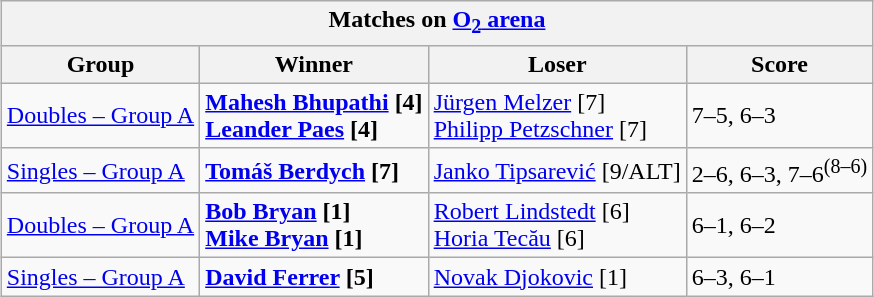<table class="wikitable collapsible uncollapsed" border=1 style="margin:1em auto;">
<tr>
<th colspan=4><strong>Matches on <a href='#'>O<sub>2</sub> arena</a></strong></th>
</tr>
<tr>
<th>Group</th>
<th>Winner</th>
<th>Loser</th>
<th>Score</th>
</tr>
<tr>
<td><a href='#'>Doubles – Group A</a></td>
<td><strong> <a href='#'>Mahesh Bhupathi</a> [4] <br>  <a href='#'>Leander Paes</a> [4]</strong></td>
<td> <a href='#'>Jürgen Melzer</a> [7] <br>  <a href='#'>Philipp Petzschner</a> [7]</td>
<td>7–5, 6–3</td>
</tr>
<tr>
<td><a href='#'>Singles – Group A</a></td>
<td><strong> <a href='#'>Tomáš Berdych</a> [7]</strong></td>
<td> <a href='#'>Janko Tipsarević</a> [9/ALT]</td>
<td>2–6, 6–3, 7–6<sup>(8–6)</sup></td>
</tr>
<tr>
<td><a href='#'>Doubles – Group A</a></td>
<td><strong> <a href='#'>Bob Bryan</a> [1] <br>  <a href='#'>Mike Bryan</a> [1] </strong></td>
<td> <a href='#'>Robert Lindstedt</a> [6] <br>  <a href='#'>Horia Tecău</a> [6]</td>
<td>6–1, 6–2</td>
</tr>
<tr>
<td><a href='#'>Singles – Group A</a></td>
<td><strong> <a href='#'>David Ferrer</a> [5]</strong></td>
<td> <a href='#'>Novak Djokovic</a> [1]</td>
<td>6–3, 6–1</td>
</tr>
</table>
